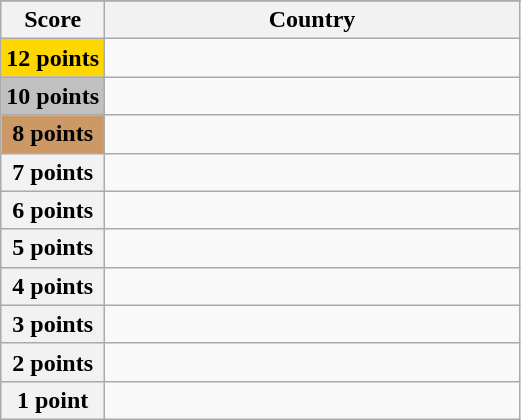<table class="wikitable">
<tr>
</tr>
<tr>
<th scope="col" width="20%">Score</th>
<th scope="col">Country</th>
</tr>
<tr>
<th scope="row" style="background:gold">12 points</th>
<td></td>
</tr>
<tr>
<th scope="row" style="background:silver">10 points</th>
<td></td>
</tr>
<tr>
<th scope="row" style="background:#CC9966">8 points</th>
<td></td>
</tr>
<tr>
<th scope="row">7 points</th>
<td></td>
</tr>
<tr>
<th scope="row">6 points</th>
<td></td>
</tr>
<tr>
<th scope="row">5 points</th>
<td></td>
</tr>
<tr>
<th scope="row">4 points</th>
<td></td>
</tr>
<tr>
<th scope="row">3 points</th>
<td></td>
</tr>
<tr>
<th scope="row">2 points</th>
<td></td>
</tr>
<tr>
<th scope="row">1 point</th>
<td></td>
</tr>
</table>
